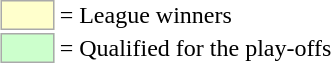<table style="margin:1em auto;">
<tr>
<td style="background-color:#ffffcc; border:1px solid #aaaaaa; width:2em;"></td>
<td>= League winners</td>
</tr>
<tr>
<td style="background-color:#ccffcc; border:1px solid #aaaaaa; width:2em;"></td>
<td>= Qualified for the play-offs</td>
</tr>
</table>
